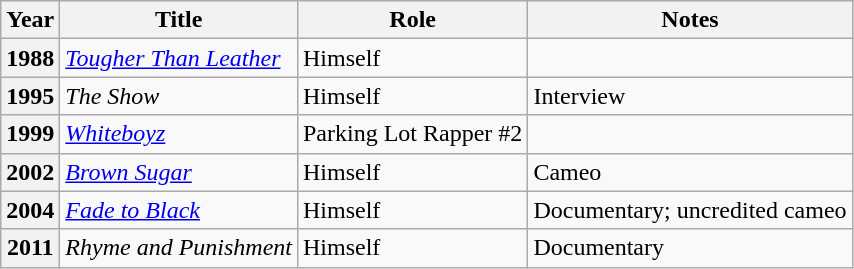<table class="wikitable sortable plainrowheaders">
<tr>
<th scope="col">Year</th>
<th scope="col">Title</th>
<th scope="col">Role</th>
<th scope="col" class="unsortable">Notes</th>
</tr>
<tr>
<th scope="row">1988</th>
<td><em><a href='#'>Tougher Than Leather</a></em></td>
<td>Himself</td>
<td></td>
</tr>
<tr>
<th scope="row">1995</th>
<td><em>The Show</em></td>
<td>Himself</td>
<td>Interview</td>
</tr>
<tr>
<th scope="row">1999</th>
<td><em><a href='#'>Whiteboyz</a></em></td>
<td>Parking Lot Rapper #2</td>
<td></td>
</tr>
<tr>
<th scope="row">2002</th>
<td><em><a href='#'>Brown Sugar</a></em></td>
<td>Himself</td>
<td>Cameo</td>
</tr>
<tr>
<th scope="row">2004</th>
<td><em><a href='#'>Fade to Black</a></em></td>
<td>Himself</td>
<td>Documentary; uncredited cameo</td>
</tr>
<tr>
<th scope="row">2011</th>
<td><em>Rhyme and Punishment</em></td>
<td>Himself</td>
<td>Documentary</td>
</tr>
</table>
